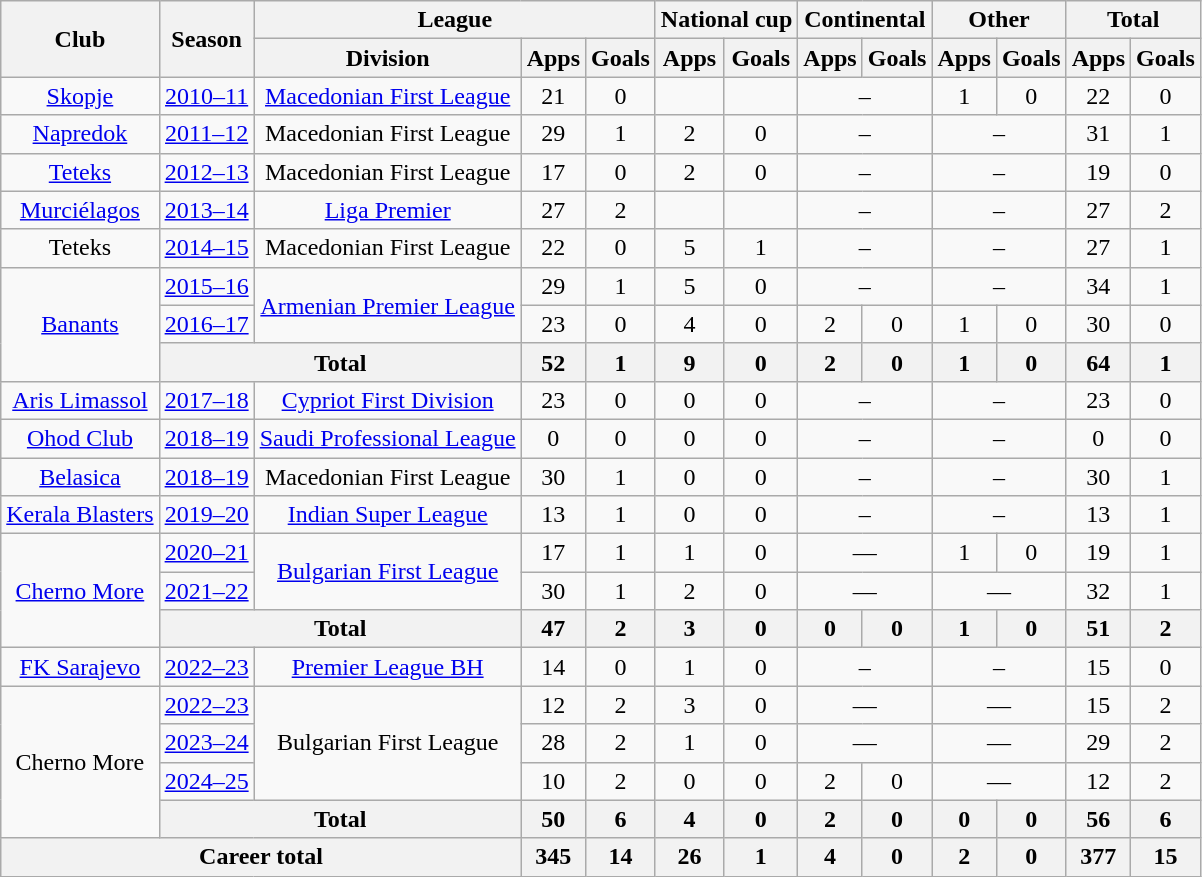<table class="wikitable" style="text-align: center;">
<tr>
<th rowspan="2">Club</th>
<th rowspan="2">Season</th>
<th colspan="3">League</th>
<th colspan="2">National cup</th>
<th colspan="2">Continental</th>
<th colspan="2">Other</th>
<th colspan="2">Total</th>
</tr>
<tr>
<th>Division</th>
<th>Apps</th>
<th>Goals</th>
<th>Apps</th>
<th>Goals</th>
<th>Apps</th>
<th>Goals</th>
<th>Apps</th>
<th>Goals</th>
<th>Apps</th>
<th>Goals</th>
</tr>
<tr>
<td><a href='#'>Skopje</a></td>
<td><a href='#'>2010–11</a></td>
<td><a href='#'>Macedonian First League</a></td>
<td>21</td>
<td>0</td>
<td></td>
<td></td>
<td colspan="2">–</td>
<td>1</td>
<td>0</td>
<td>22</td>
<td>0</td>
</tr>
<tr>
<td><a href='#'>Napredok</a></td>
<td><a href='#'>2011–12</a></td>
<td>Macedonian First League</td>
<td>29</td>
<td>1</td>
<td>2</td>
<td>0</td>
<td colspan="2">–</td>
<td colspan="2">–</td>
<td>31</td>
<td>1</td>
</tr>
<tr>
<td><a href='#'>Teteks</a></td>
<td><a href='#'>2012–13</a></td>
<td>Macedonian First League</td>
<td>17</td>
<td>0</td>
<td>2</td>
<td>0</td>
<td colspan="2">–</td>
<td colspan="2">–</td>
<td>19</td>
<td>0</td>
</tr>
<tr>
<td><a href='#'>Murciélagos</a></td>
<td><a href='#'>2013–14</a></td>
<td><a href='#'>Liga Premier</a></td>
<td>27</td>
<td>2</td>
<td></td>
<td></td>
<td colspan="2">–</td>
<td colspan="2">–</td>
<td>27</td>
<td>2</td>
</tr>
<tr>
<td>Teteks</td>
<td><a href='#'>2014–15</a></td>
<td>Macedonian First League</td>
<td>22</td>
<td>0</td>
<td>5</td>
<td>1</td>
<td colspan="2">–</td>
<td colspan="2">–</td>
<td>27</td>
<td>1</td>
</tr>
<tr>
<td rowspan="3"><a href='#'>Banants</a></td>
<td><a href='#'>2015–16</a></td>
<td rowspan="2"><a href='#'>Armenian Premier League</a></td>
<td>29</td>
<td>1</td>
<td>5</td>
<td>0</td>
<td colspan="2">–</td>
<td colspan="2">–</td>
<td>34</td>
<td>1</td>
</tr>
<tr>
<td><a href='#'>2016–17</a></td>
<td>23</td>
<td>0</td>
<td>4</td>
<td>0</td>
<td>2</td>
<td>0</td>
<td>1</td>
<td>0</td>
<td>30</td>
<td>0</td>
</tr>
<tr>
<th colspan="2">Total</th>
<th>52</th>
<th>1</th>
<th>9</th>
<th>0</th>
<th>2</th>
<th>0</th>
<th>1</th>
<th>0</th>
<th>64</th>
<th>1</th>
</tr>
<tr>
<td><a href='#'>Aris Limassol</a></td>
<td><a href='#'>2017–18</a></td>
<td><a href='#'>Cypriot First Division</a></td>
<td>23</td>
<td>0</td>
<td>0</td>
<td>0</td>
<td colspan="2">–</td>
<td colspan="2">–</td>
<td>23</td>
<td>0</td>
</tr>
<tr>
<td><a href='#'>Ohod Club</a></td>
<td><a href='#'>2018–19</a></td>
<td><a href='#'>Saudi Professional League</a></td>
<td>0</td>
<td>0</td>
<td>0</td>
<td>0</td>
<td colspan="2">–</td>
<td colspan="2">–</td>
<td>0</td>
<td>0</td>
</tr>
<tr>
<td><a href='#'>Belasica</a></td>
<td><a href='#'>2018–19</a></td>
<td>Macedonian First League</td>
<td>30</td>
<td>1</td>
<td>0</td>
<td>0</td>
<td colspan="2">–</td>
<td colspan="2">–</td>
<td>30</td>
<td>1</td>
</tr>
<tr>
<td><a href='#'>Kerala Blasters</a></td>
<td><a href='#'>2019–20</a></td>
<td><a href='#'>Indian Super League</a></td>
<td>13</td>
<td>1</td>
<td>0</td>
<td>0</td>
<td colspan="2">–</td>
<td colspan="2">–</td>
<td>13</td>
<td>1</td>
</tr>
<tr>
<td rowspan="3"><a href='#'>Cherno More</a></td>
<td><a href='#'>2020–21</a></td>
<td rowspan="2"><a href='#'>Bulgarian First League</a></td>
<td>17</td>
<td>1</td>
<td>1</td>
<td>0</td>
<td colspan="2">—</td>
<td>1</td>
<td>0</td>
<td>19</td>
<td>1</td>
</tr>
<tr>
<td><a href='#'>2021–22</a></td>
<td>30</td>
<td>1</td>
<td>2</td>
<td>0</td>
<td colspan="2">—</td>
<td colspan="2">—</td>
<td>32</td>
<td>1</td>
</tr>
<tr>
<th colspan="2">Total</th>
<th>47</th>
<th>2</th>
<th>3</th>
<th>0</th>
<th>0</th>
<th>0</th>
<th>1</th>
<th>0</th>
<th>51</th>
<th>2</th>
</tr>
<tr>
<td><a href='#'>FK Sarajevo</a></td>
<td><a href='#'>2022–23</a></td>
<td><a href='#'>Premier League BH</a></td>
<td>14</td>
<td>0</td>
<td>1</td>
<td>0</td>
<td colspan="2">–</td>
<td colspan="2">–</td>
<td>15</td>
<td>0</td>
</tr>
<tr>
<td rowspan="4">Cherno More</td>
<td><a href='#'>2022–23</a></td>
<td rowspan="3">Bulgarian First League</td>
<td>12</td>
<td>2</td>
<td>3</td>
<td>0</td>
<td colspan="2">—</td>
<td colspan="2">—</td>
<td>15</td>
<td>2</td>
</tr>
<tr>
<td><a href='#'>2023–24</a></td>
<td>28</td>
<td>2</td>
<td>1</td>
<td>0</td>
<td colspan="2">—</td>
<td colspan="2">—</td>
<td>29</td>
<td>2</td>
</tr>
<tr>
<td><a href='#'>2024–25</a></td>
<td>10</td>
<td>2</td>
<td>0</td>
<td>0</td>
<td>2</td>
<td>0</td>
<td colspan="2">—</td>
<td>12</td>
<td>2</td>
</tr>
<tr>
<th colspan="2">Total</th>
<th>50</th>
<th>6</th>
<th>4</th>
<th>0</th>
<th>2</th>
<th>0</th>
<th>0</th>
<th>0</th>
<th>56</th>
<th>6</th>
</tr>
<tr>
<th colspan="3">Career total</th>
<th>345</th>
<th>14</th>
<th>26</th>
<th>1</th>
<th>4</th>
<th>0</th>
<th>2</th>
<th>0</th>
<th>377</th>
<th>15</th>
</tr>
</table>
